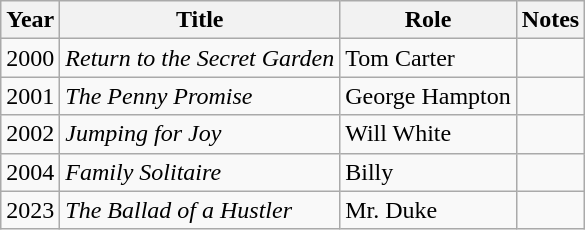<table class="wikitable sortable">
<tr>
<th>Year</th>
<th>Title</th>
<th>Role</th>
<th>Notes</th>
</tr>
<tr>
<td>2000</td>
<td><em>Return to the Secret Garden</em></td>
<td>Tom Carter</td>
<td></td>
</tr>
<tr>
<td>2001</td>
<td><em>The Penny Promise</em></td>
<td>George Hampton</td>
<td></td>
</tr>
<tr>
<td>2002</td>
<td><em>Jumping for Joy</em></td>
<td>Will White</td>
<td></td>
</tr>
<tr>
<td>2004</td>
<td><em>Family Solitaire</em></td>
<td>Billy</td>
<td></td>
</tr>
<tr>
<td>2023</td>
<td><em>The Ballad of a Hustler</em></td>
<td>Mr. Duke</td>
<td></td>
</tr>
</table>
